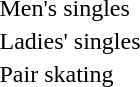<table>
<tr>
<td>Men's singles <br> </td>
<td></td>
<td></td>
<td></td>
</tr>
<tr>
<td>Ladies' singles <br> </td>
<td></td>
<td></td>
<td></td>
</tr>
<tr>
<td>Pair skating <br> </td>
<td></td>
<td></td>
<td></td>
</tr>
</table>
